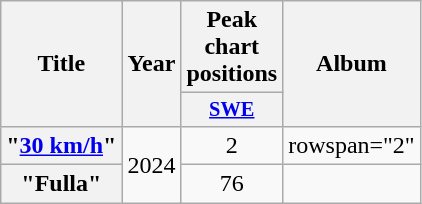<table class="wikitable plainrowheaders" style="text-align:center;">
<tr>
<th scope="col" rowspan="2">Title</th>
<th scope="col" rowspan="2">Year</th>
<th scope="col" colspan="1">Peak chart positions</th>
<th scope="col" rowspan="2">Album</th>
</tr>
<tr>
<th scope="col" style="width:3em;font-size:85%;"><a href='#'>SWE</a><br></th>
</tr>
<tr>
<th scope="row">"<a href='#'>30 km/h</a>"</th>
<td rowspan="2">2024</td>
<td>2</td>
<td>rowspan="2" </td>
</tr>
<tr>
<th scope="row">"Fulla"<br></th>
<td>76</td>
</tr>
</table>
